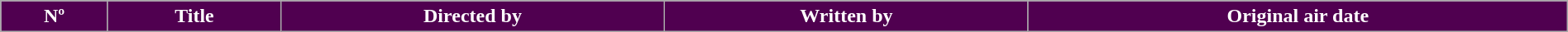<table class="wikitable plainrowheaders" style="width:100%; style="background:#fff;">
<tr style="color:#FFFFFF">
<th style="background:#500050;" width:20px">Nº</th>
<th style="background:#500050;">Title</th>
<th style="background:#500050;">Directed by</th>
<th style="background:#500050;">Written by</th>
<th style="background:#500050;" width:135px">Original air date<br>











</th>
</tr>
</table>
